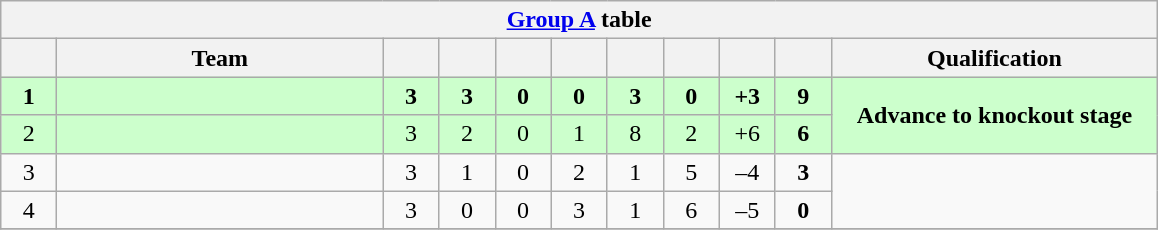<table class="wikitable" style="text-align: center;">
<tr>
<th colspan="11"><a href='#'>Group A</a> table</th>
</tr>
<tr>
<th width=30></th>
<th width="210">Team</th>
<th width=30></th>
<th width=30></th>
<th width=30></th>
<th width=30></th>
<th width=30></th>
<th width=30></th>
<th width=30></th>
<th width=30></th>
<th width=210>Qualification</th>
</tr>
<tr style="background:#ccffcc;">
<td><strong>1</strong></td>
<td align="left"><strong></strong></td>
<td><strong>3</strong></td>
<td><strong>3</strong></td>
<td><strong>0</strong></td>
<td><strong>0</strong></td>
<td><strong>3</strong></td>
<td><strong>0</strong></td>
<td><strong>+3</strong></td>
<td><strong>9</strong></td>
<td rowspan="2"><strong>Advance to knockout stage</strong></td>
</tr>
<tr style="background:#ccffcc;">
<td>2</td>
<td align="left"></td>
<td>3</td>
<td>2</td>
<td>0</td>
<td>1</td>
<td>8</td>
<td>2</td>
<td>+6</td>
<td><strong>6</strong></td>
</tr>
<tr>
<td>3</td>
<td align="left"></td>
<td>3</td>
<td>1</td>
<td>0</td>
<td>2</td>
<td>1</td>
<td>5</td>
<td>–4</td>
<td><strong>3</strong></td>
<td rowspan="2"></td>
</tr>
<tr>
<td>4</td>
<td align="left"></td>
<td>3</td>
<td>0</td>
<td>0</td>
<td>3</td>
<td>1</td>
<td>6</td>
<td>–5</td>
<td><strong>0</strong></td>
</tr>
<tr>
</tr>
</table>
